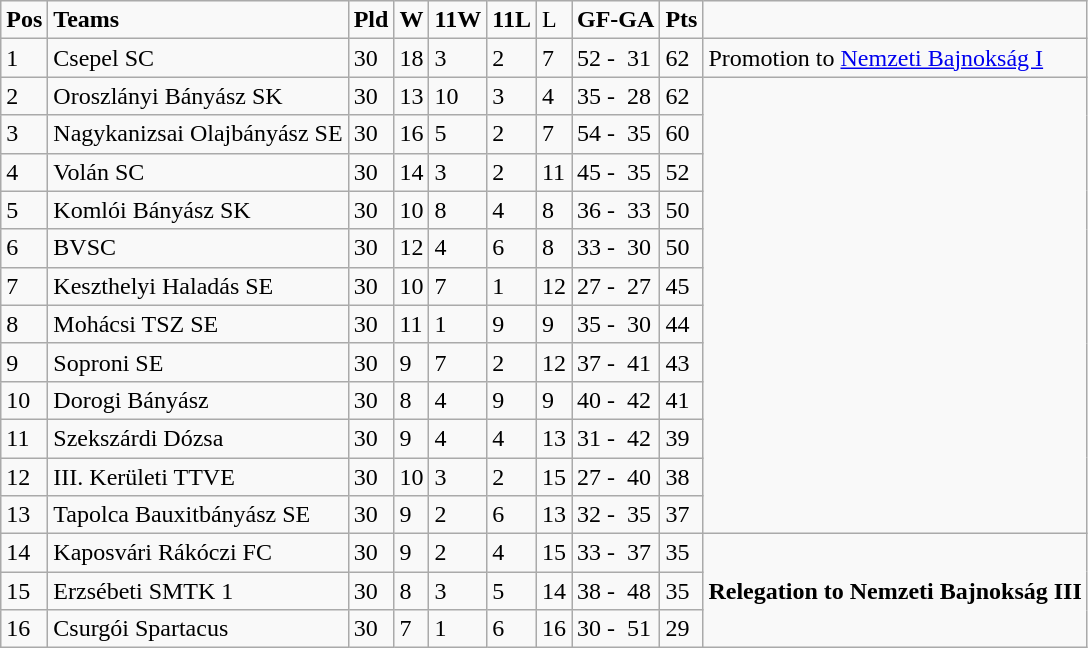<table class="wikitable">
<tr>
<td><strong>Pos</strong></td>
<td><strong>Teams</strong></td>
<td><strong>Pld</strong></td>
<td><strong>W</strong></td>
<td><strong>11W</strong></td>
<td><strong>11L</strong></td>
<td>L</td>
<td><strong>GF-GA</strong></td>
<td><strong>Pts</strong></td>
<td></td>
</tr>
<tr>
<td>1</td>
<td>Csepel SC</td>
<td>30</td>
<td>18</td>
<td>3</td>
<td>2</td>
<td>7</td>
<td>52 -  31</td>
<td>62</td>
<td>Promotion to <a href='#'>Nemzeti Bajnokság I</a></td>
</tr>
<tr>
<td>2</td>
<td>Oroszlányi Bányász SK</td>
<td>30</td>
<td>13</td>
<td>10</td>
<td>3</td>
<td>4</td>
<td>35 -  28</td>
<td>62</td>
<td rowspan="12"></td>
</tr>
<tr>
<td>3</td>
<td>Nagykanizsai Olajbányász SE</td>
<td>30</td>
<td>16</td>
<td>5</td>
<td>2</td>
<td>7</td>
<td>54 -  35</td>
<td>60</td>
</tr>
<tr>
<td>4</td>
<td>Volán SC</td>
<td>30</td>
<td>14</td>
<td>3</td>
<td>2</td>
<td>11</td>
<td>45 -  35</td>
<td>52</td>
</tr>
<tr>
<td>5</td>
<td>Komlói Bányász SK</td>
<td>30</td>
<td>10</td>
<td>8</td>
<td>4</td>
<td>8</td>
<td>36 -  33</td>
<td>50</td>
</tr>
<tr>
<td>6</td>
<td>BVSC</td>
<td>30</td>
<td>12</td>
<td>4</td>
<td>6</td>
<td>8</td>
<td>33 -  30</td>
<td>50</td>
</tr>
<tr>
<td>7</td>
<td>Keszthelyi Haladás SE</td>
<td>30</td>
<td>10</td>
<td>7</td>
<td>1</td>
<td>12</td>
<td>27 -  27</td>
<td>45</td>
</tr>
<tr>
<td>8</td>
<td>Mohácsi TSZ SE</td>
<td>30</td>
<td>11</td>
<td>1</td>
<td>9</td>
<td>9</td>
<td>35 -  30</td>
<td>44</td>
</tr>
<tr>
<td>9</td>
<td>Soproni SE</td>
<td>30</td>
<td>9</td>
<td>7</td>
<td>2</td>
<td>12</td>
<td>37 -  41</td>
<td>43</td>
</tr>
<tr>
<td>10</td>
<td>Dorogi Bányász</td>
<td>30</td>
<td>8</td>
<td>4</td>
<td>9</td>
<td>9</td>
<td>40 -  42</td>
<td>41</td>
</tr>
<tr>
<td>11</td>
<td>Szekszárdi Dózsa</td>
<td>30</td>
<td>9</td>
<td>4</td>
<td>4</td>
<td>13</td>
<td>31 -  42</td>
<td>39</td>
</tr>
<tr>
<td>12</td>
<td>III. Kerületi TTVE</td>
<td>30</td>
<td>10</td>
<td>3</td>
<td>2</td>
<td>15</td>
<td>27 -  40</td>
<td>38</td>
</tr>
<tr>
<td>13</td>
<td>Tapolca Bauxitbányász SE</td>
<td>30</td>
<td>9</td>
<td>2</td>
<td>6</td>
<td>13</td>
<td>32 -  35</td>
<td>37</td>
</tr>
<tr>
<td>14</td>
<td>Kaposvári Rákóczi FC</td>
<td>30</td>
<td>9</td>
<td>2</td>
<td>4</td>
<td>15</td>
<td>33 -  37</td>
<td>35</td>
<td rowspan="3"><strong>Relegation to Nemzeti Bajnokság III</strong></td>
</tr>
<tr>
<td>15</td>
<td>Erzsébeti SMTK 1</td>
<td>30</td>
<td>8</td>
<td>3</td>
<td>5</td>
<td>14</td>
<td>38 -  48</td>
<td>35</td>
</tr>
<tr>
<td>16</td>
<td>Csurgói Spartacus</td>
<td>30</td>
<td>7</td>
<td>1</td>
<td>6</td>
<td>16</td>
<td>30 -  51</td>
<td>29</td>
</tr>
</table>
